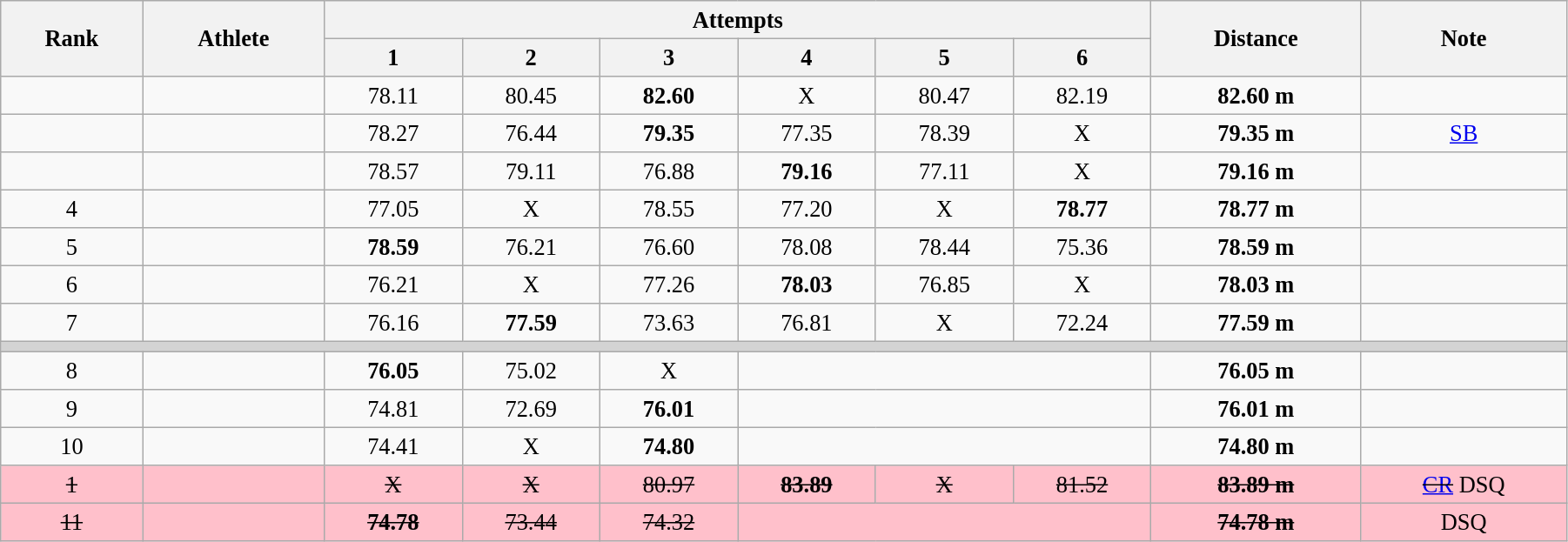<table class="wikitable" style=" text-align:center; font-size:110%;" width="95%">
<tr>
<th rowspan="2">Rank</th>
<th rowspan="2">Athlete</th>
<th colspan="6">Attempts</th>
<th rowspan="2">Distance</th>
<th rowspan="2">Note</th>
</tr>
<tr>
<th>1</th>
<th>2</th>
<th>3</th>
<th>4</th>
<th>5</th>
<th>6</th>
</tr>
<tr>
<td></td>
<td align=left></td>
<td>78.11</td>
<td>80.45</td>
<td><strong>82.60</strong></td>
<td>X</td>
<td>80.47</td>
<td>82.19</td>
<td><strong>82.60 m</strong></td>
<td></td>
</tr>
<tr>
<td></td>
<td align=left></td>
<td>78.27</td>
<td>76.44</td>
<td><strong>79.35</strong></td>
<td>77.35</td>
<td>78.39</td>
<td>X</td>
<td><strong>79.35 m </strong></td>
<td><a href='#'>SB</a></td>
</tr>
<tr>
<td></td>
<td align=left></td>
<td>78.57</td>
<td>79.11</td>
<td>76.88</td>
<td><strong>79.16</strong></td>
<td>77.11</td>
<td>X</td>
<td><strong>79.16 m </strong></td>
<td></td>
</tr>
<tr>
<td>4</td>
<td align=left></td>
<td>77.05</td>
<td>X</td>
<td>78.55</td>
<td>77.20</td>
<td>X</td>
<td><strong>78.77</strong></td>
<td><strong>78.77 m </strong></td>
<td></td>
</tr>
<tr>
<td>5</td>
<td align=left></td>
<td><strong>78.59</strong></td>
<td>76.21</td>
<td>76.60</td>
<td>78.08</td>
<td>78.44</td>
<td>75.36</td>
<td><strong>78.59 m </strong></td>
<td></td>
</tr>
<tr>
<td>6</td>
<td align=left></td>
<td>76.21</td>
<td>X</td>
<td>77.26</td>
<td><strong>78.03</strong></td>
<td>76.85</td>
<td>X</td>
<td><strong>78.03 m </strong></td>
<td></td>
</tr>
<tr>
<td>7</td>
<td align=left></td>
<td>76.16</td>
<td><strong>77.59</strong></td>
<td>73.63</td>
<td>76.81</td>
<td>X</td>
<td>72.24</td>
<td><strong>77.59 m </strong></td>
<td></td>
</tr>
<tr>
<td colspan=10 bgcolor=lightgray></td>
</tr>
<tr>
<td>8</td>
<td align=left></td>
<td><strong>76.05</strong></td>
<td>75.02</td>
<td>X</td>
<td colspan=3></td>
<td><strong>76.05 m </strong></td>
<td></td>
</tr>
<tr>
<td>9</td>
<td align=left></td>
<td>74.81</td>
<td>72.69</td>
<td><strong>76.01</strong></td>
<td colspan="3"></td>
<td><strong>76.01 m </strong></td>
<td></td>
</tr>
<tr>
<td>10</td>
<td align=left></td>
<td>74.41</td>
<td>X</td>
<td><strong>74.80</strong></td>
<td colspan="3"></td>
<td><strong>74.80 m </strong></td>
<td></td>
</tr>
<tr bgcolor=pink>
<td><s>1</s></td>
<td align=left><s></s></td>
<td><s>X</s></td>
<td><s>X</s></td>
<td><s>80.97</s></td>
<td><s><strong>83.89</strong></s></td>
<td><s>X</s></td>
<td><s>81.52</s></td>
<td><s><strong>83.89 m</strong></s></td>
<td><s><a href='#'>CR</a></s> DSQ</td>
</tr>
<tr bgcolor=pink>
<td><s>11</s></td>
<td align=left><s></s></td>
<td><s><strong>74.78</strong></s></td>
<td><s>73.44</s></td>
<td><s>74.32</s></td>
<td colspan=3></td>
<td><s><strong>74.78 m</strong></s></td>
<td>DSQ</td>
</tr>
</table>
